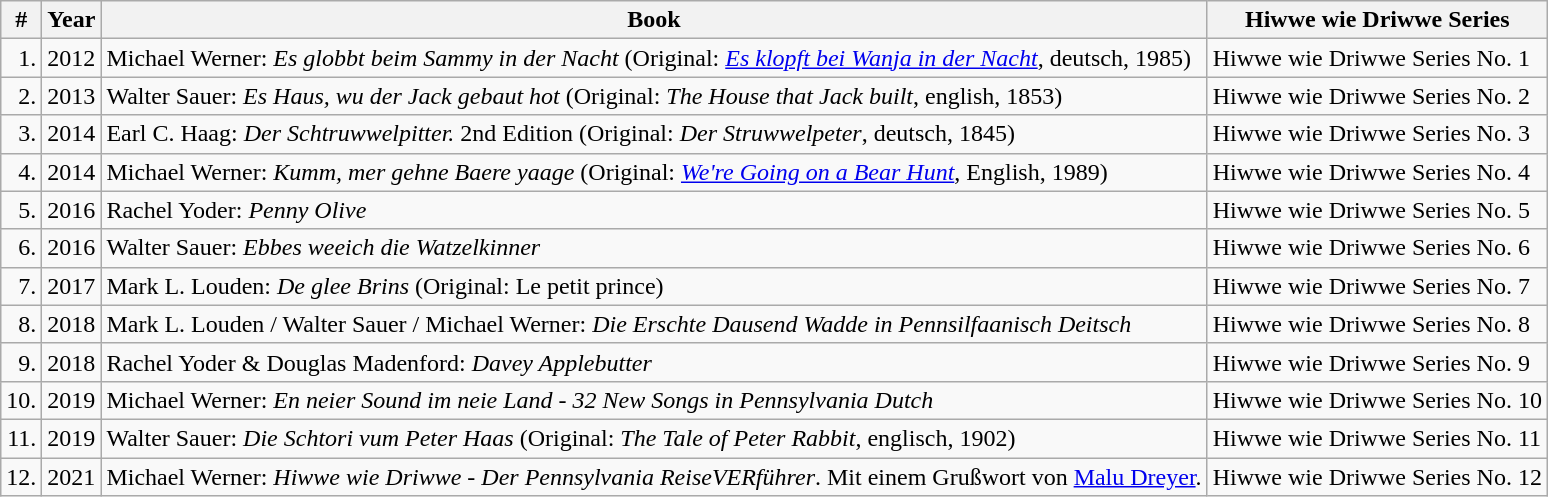<table class="wikitable">
<tr>
<th>#</th>
<th>Year</th>
<th>Book</th>
<th>Hiwwe wie Driwwe Series</th>
</tr>
<tr>
<td align="right">1.</td>
<td>2012</td>
<td>Michael Werner: <em>Es globbt beim Sammy in der Nacht</em> (Original: <em><a href='#'>Es klopft bei Wanja in der Nacht</a></em>, deutsch, 1985)</td>
<td>Hiwwe wie Driwwe Series No. 1</td>
</tr>
<tr>
<td align="right">2.</td>
<td>2013</td>
<td>Walter Sauer: <em>Es Haus, wu der Jack gebaut hot</em> (Original: <em>The House that Jack built</em>, english, 1853)</td>
<td>Hiwwe wie Driwwe Series No. 2</td>
</tr>
<tr>
<td align="right">3.</td>
<td>2014</td>
<td>Earl C. Haag: <em>Der Schtruwwelpitter.</em> 2nd Edition (Original: <em>Der Struwwelpeter</em>, deutsch, 1845)</td>
<td>Hiwwe wie Driwwe Series No. 3</td>
</tr>
<tr>
<td align="right">4.</td>
<td>2014</td>
<td>Michael Werner: <em>Kumm, mer gehne Baere yaage</em> (Original: <em><a href='#'>We're Going on a Bear Hunt</a></em>, English, 1989)</td>
<td>Hiwwe wie Driwwe Series No. 4</td>
</tr>
<tr>
<td align="right">5.</td>
<td>2016</td>
<td>Rachel Yoder: <em>Penny Olive</em></td>
<td>Hiwwe wie Driwwe Series No. 5</td>
</tr>
<tr>
<td align="right">6.</td>
<td>2016</td>
<td>Walter Sauer: <em>Ebbes weeich die Watzelkinner</em></td>
<td>Hiwwe wie Driwwe Series No. 6</td>
</tr>
<tr>
<td align="right">7.</td>
<td>2017</td>
<td>Mark L. Louden: <em>De glee Brins</em> (Original: Le petit prince)</td>
<td>Hiwwe wie Driwwe Series No. 7</td>
</tr>
<tr>
<td align="right">8.</td>
<td>2018</td>
<td>Mark L. Louden / Walter Sauer / Michael Werner: <em>Die Erschte Dausend Wadde in Pennsilfaanisch Deitsch</em></td>
<td>Hiwwe wie Driwwe Series No. 8</td>
</tr>
<tr>
<td align="right">9.</td>
<td>2018</td>
<td>Rachel Yoder & Douglas Madenford: <em>Davey Applebutter</em></td>
<td>Hiwwe wie Driwwe Series No. 9</td>
</tr>
<tr>
<td align="right">10.</td>
<td>2019</td>
<td>Michael Werner: <em>En neier Sound im neie Land - 32 New Songs in Pennsylvania Dutch</em></td>
<td>Hiwwe wie Driwwe Series No. 10</td>
</tr>
<tr>
<td align="right">11.</td>
<td>2019</td>
<td>Walter Sauer: <em>Die Schtori vum Peter Haas</em> (Original: <em>The Tale of Peter Rabbit</em>, englisch, 1902)</td>
<td>Hiwwe wie Driwwe Series No. 11</td>
</tr>
<tr>
<td align="right">12.</td>
<td>2021</td>
<td>Michael Werner: <em>Hiwwe wie Driwwe - Der Pennsylvania ReiseVERführer</em>. Mit einem Grußwort von <a href='#'>Malu Dreyer</a>.</td>
<td>Hiwwe wie Driwwe Series No. 12</td>
</tr>
</table>
